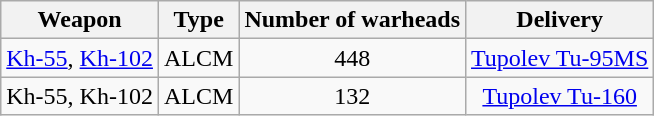<table class="wikitable sortable" style="text-align: center;">
<tr>
<th>Weapon</th>
<th>Type</th>
<th>Number of warheads</th>
<th>Delivery</th>
</tr>
<tr>
<td><a href='#'>Kh-55</a>, <a href='#'>Kh-102</a></td>
<td>ALCM</td>
<td>448</td>
<td><a href='#'>Tupolev Tu-95MS</a></td>
</tr>
<tr>
<td>Kh-55, Kh-102</td>
<td>ALCM</td>
<td>132</td>
<td><a href='#'>Tupolev Tu-160</a></td>
</tr>
</table>
